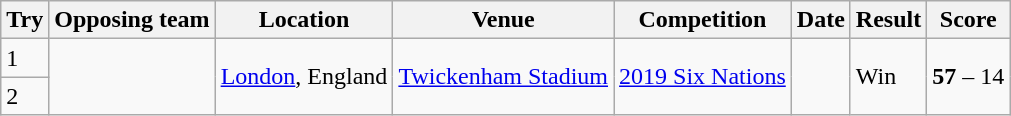<table class="wikitable" style="font-size:100%">
<tr>
<th>Try</th>
<th>Opposing team</th>
<th>Location</th>
<th>Venue</th>
<th>Competition</th>
<th>Date</th>
<th>Result</th>
<th>Score</th>
</tr>
<tr>
<td>1</td>
<td rowspan="2"></td>
<td rowspan="2"><a href='#'>London</a>, England</td>
<td rowspan="2"><a href='#'>Twickenham Stadium</a></td>
<td rowspan="2"><a href='#'>2019 Six Nations</a></td>
<td rowspan="2"></td>
<td rowspan="2">Win</td>
<td rowspan="2"><strong>57</strong> – 14</td>
</tr>
<tr>
<td>2</td>
</tr>
</table>
